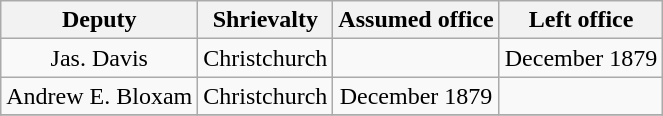<table class="wikitable plainrowheaders" style="text-align:center;">
<tr>
<th>Deputy</th>
<th>Shrievalty</th>
<th>Assumed office</th>
<th>Left office</th>
</tr>
<tr>
<td>Jas. Davis</td>
<td>Christchurch</td>
<td></td>
<td>December 1879</td>
</tr>
<tr>
<td>Andrew E. Bloxam</td>
<td>Christchurch</td>
<td>December 1879</td>
<td></td>
</tr>
<tr>
</tr>
</table>
